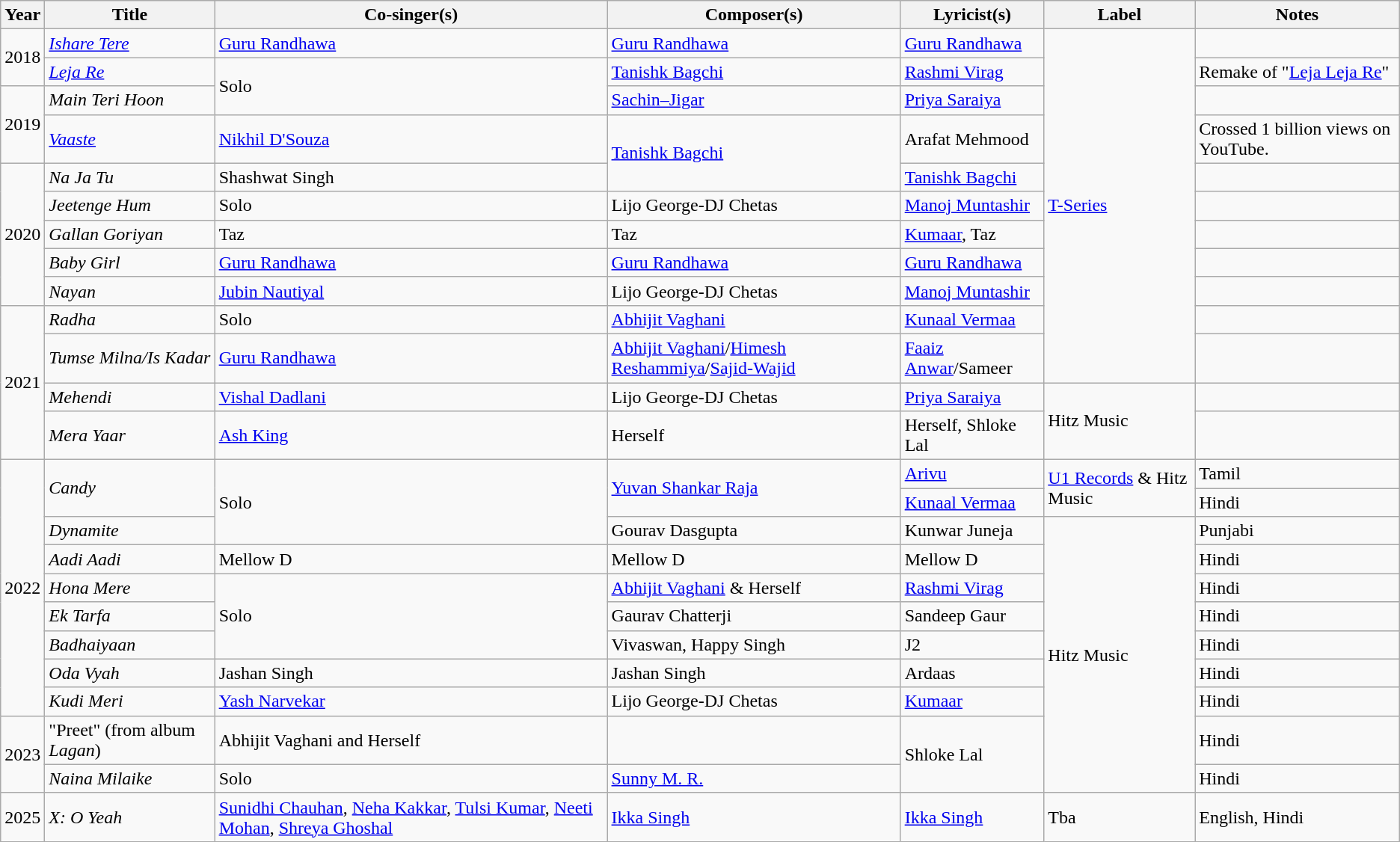<table class="wikitable">
<tr>
<th>Year</th>
<th>Title</th>
<th>Co-singer(s)</th>
<th>Composer(s)</th>
<th>Lyricist(s)</th>
<th>Label</th>
<th>Notes</th>
</tr>
<tr>
<td rowspan="2">2018</td>
<td><em><a href='#'>Ishare Tere</a></em></td>
<td><a href='#'>Guru Randhawa</a></td>
<td><a href='#'>Guru Randhawa</a></td>
<td><a href='#'>Guru Randhawa</a></td>
<td rowspan="11"><a href='#'>T-Series</a></td>
<td></td>
</tr>
<tr>
<td><a href='#'><em>Leja Re</em></a></td>
<td rowspan="2">Solo</td>
<td><a href='#'>Tanishk Bagchi</a></td>
<td><a href='#'>Rashmi Virag</a></td>
<td>Remake of "<a href='#'>Leja Leja Re</a>"</td>
</tr>
<tr>
<td rowspan="2">2019</td>
<td><em>Main Teri Hoon</em></td>
<td><a href='#'>Sachin–Jigar</a></td>
<td><a href='#'>Priya Saraiya</a></td>
<td></td>
</tr>
<tr>
<td><em><a href='#'>Vaaste</a></em></td>
<td><a href='#'>Nikhil D'Souza</a></td>
<td rowspan="2"><a href='#'>Tanishk Bagchi</a></td>
<td>Arafat Mehmood</td>
<td>Crossed 1 billion views on YouTube.</td>
</tr>
<tr>
<td rowspan="5">2020</td>
<td><em>Na Ja Tu</em></td>
<td>Shashwat Singh</td>
<td><a href='#'>Tanishk Bagchi</a></td>
<td></td>
</tr>
<tr>
<td><em>Jeetenge Hum</em></td>
<td>Solo</td>
<td>Lijo George-DJ Chetas</td>
<td><a href='#'>Manoj Muntashir</a></td>
<td></td>
</tr>
<tr>
<td><em>Gallan Goriyan</em></td>
<td>Taz</td>
<td>Taz</td>
<td><a href='#'>Kumaar</a>, Taz</td>
<td></td>
</tr>
<tr>
<td><em>Baby Girl</em></td>
<td><a href='#'>Guru Randhawa</a></td>
<td><a href='#'>Guru Randhawa</a></td>
<td><a href='#'>Guru Randhawa</a></td>
<td></td>
</tr>
<tr>
<td><em>Nayan</em></td>
<td><a href='#'>Jubin Nautiyal</a></td>
<td>Lijo George-DJ Chetas</td>
<td><a href='#'>Manoj Muntashir</a></td>
<td></td>
</tr>
<tr>
<td rowspan="4">2021</td>
<td><em>Radha</em></td>
<td>Solo</td>
<td><a href='#'>Abhijit Vaghani</a></td>
<td><a href='#'>Kunaal Vermaa</a></td>
<td></td>
</tr>
<tr>
<td><em>Tumse Milna/Is Kadar</em></td>
<td><a href='#'>Guru Randhawa</a></td>
<td><a href='#'>Abhijit Vaghani</a>/<a href='#'>Himesh Reshammiya</a>/<a href='#'>Sajid-Wajid</a></td>
<td><a href='#'>Faaiz Anwar</a>/Sameer</td>
<td></td>
</tr>
<tr>
<td><em>Mehendi</em></td>
<td><a href='#'>Vishal Dadlani</a></td>
<td>Lijo George-DJ Chetas</td>
<td><a href='#'>Priya Saraiya</a></td>
<td rowspan="2">Hitz Music</td>
<td></td>
</tr>
<tr>
<td><em>Mera Yaar</em></td>
<td><a href='#'>Ash King</a></td>
<td>Herself</td>
<td>Herself, Shloke Lal</td>
<td></td>
</tr>
<tr>
<td rowspan="9">2022</td>
<td rowspan="2"><em>Candy</em></td>
<td rowspan="3">Solo</td>
<td rowspan="2"><a href='#'>Yuvan Shankar Raja</a></td>
<td><a href='#'>Arivu</a></td>
<td rowspan="2"><a href='#'>U1 Records</a> & Hitz Music</td>
<td>Tamil</td>
</tr>
<tr>
<td><a href='#'>Kunaal Vermaa</a></td>
<td>Hindi</td>
</tr>
<tr>
<td><em>Dynamite</em></td>
<td>Gourav Dasgupta</td>
<td>Kunwar Juneja</td>
<td rowspan="9">Hitz Music</td>
<td>Punjabi</td>
</tr>
<tr>
<td><em>Aadi Aadi</em></td>
<td>Mellow D</td>
<td>Mellow D</td>
<td>Mellow D</td>
<td>Hindi</td>
</tr>
<tr>
<td><em>Hona Mere</em></td>
<td rowspan="3">Solo</td>
<td><a href='#'>Abhijit Vaghani</a> & Herself</td>
<td><a href='#'>Rashmi Virag</a></td>
<td>Hindi</td>
</tr>
<tr>
<td><em>Ek Tarfa</em></td>
<td>Gaurav Chatterji</td>
<td>Sandeep Gaur</td>
<td>Hindi</td>
</tr>
<tr>
<td><em>Badhaiyaan</em></td>
<td>Vivaswan, Happy Singh</td>
<td>J2</td>
<td>Hindi</td>
</tr>
<tr>
<td><em>Oda Vyah</em></td>
<td>Jashan Singh</td>
<td>Jashan Singh</td>
<td>Ardaas</td>
<td>Hindi</td>
</tr>
<tr>
<td><em>Kudi Meri</em></td>
<td><a href='#'>Yash Narvekar</a></td>
<td>Lijo George-DJ Chetas</td>
<td><a href='#'>Kumaar</a></td>
<td>Hindi</td>
</tr>
<tr>
<td rowspan="2">2023</td>
<td>"Preet" (from album <em>Lagan</em>)</td>
<td>Abhijit Vaghani and Herself</td>
<td></td>
<td rowspan="2">Shloke Lal</td>
<td>Hindi</td>
</tr>
<tr>
<td><em>Naina Milaike</em></td>
<td>Solo</td>
<td><a href='#'>Sunny M. R.</a></td>
<td>Hindi</td>
</tr>
<tr>
<td>2025</td>
<td><em>X: O Yeah</em></td>
<td><a href='#'>Sunidhi Chauhan</a>, <a href='#'>Neha Kakkar</a>, <a href='#'>Tulsi Kumar</a>, <a href='#'>Neeti Mohan</a>, <a href='#'>Shreya Ghoshal</a></td>
<td><a href='#'>Ikka Singh</a></td>
<td><a href='#'>Ikka Singh</a></td>
<td>Tba</td>
<td>English, Hindi</td>
</tr>
</table>
